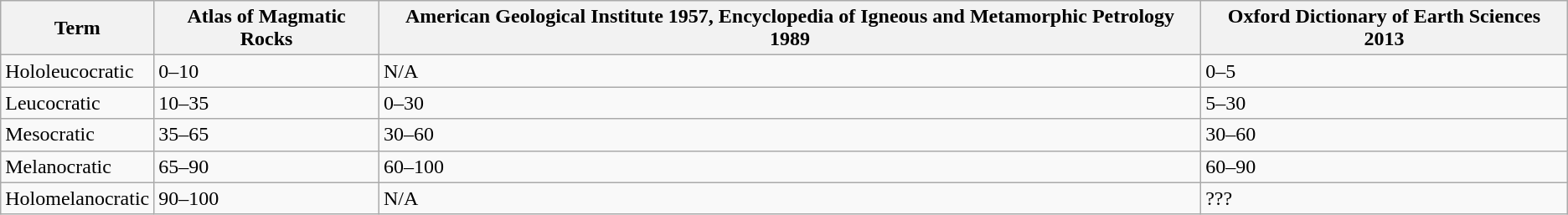<table class="wikitable">
<tr>
<th>Term</th>
<th>Atlas of Magmatic Rocks</th>
<th>American Geological Institute 1957, Encyclopedia of Igneous and Metamorphic Petrology 1989</th>
<th>Oxford Dictionary of Earth Sciences 2013</th>
</tr>
<tr>
<td>Hololeucocratic</td>
<td>0–10</td>
<td>N/A</td>
<td>0–5</td>
</tr>
<tr>
<td>Leucocratic</td>
<td>10–35</td>
<td>0–30</td>
<td>5–30</td>
</tr>
<tr>
<td>Mesocratic</td>
<td>35–65</td>
<td>30–60</td>
<td>30–60</td>
</tr>
<tr>
<td>Melanocratic</td>
<td>65–90</td>
<td>60–100</td>
<td>60–90</td>
</tr>
<tr>
<td>Holomelanocratic</td>
<td>90–100</td>
<td>N/A</td>
<td>???</td>
</tr>
</table>
